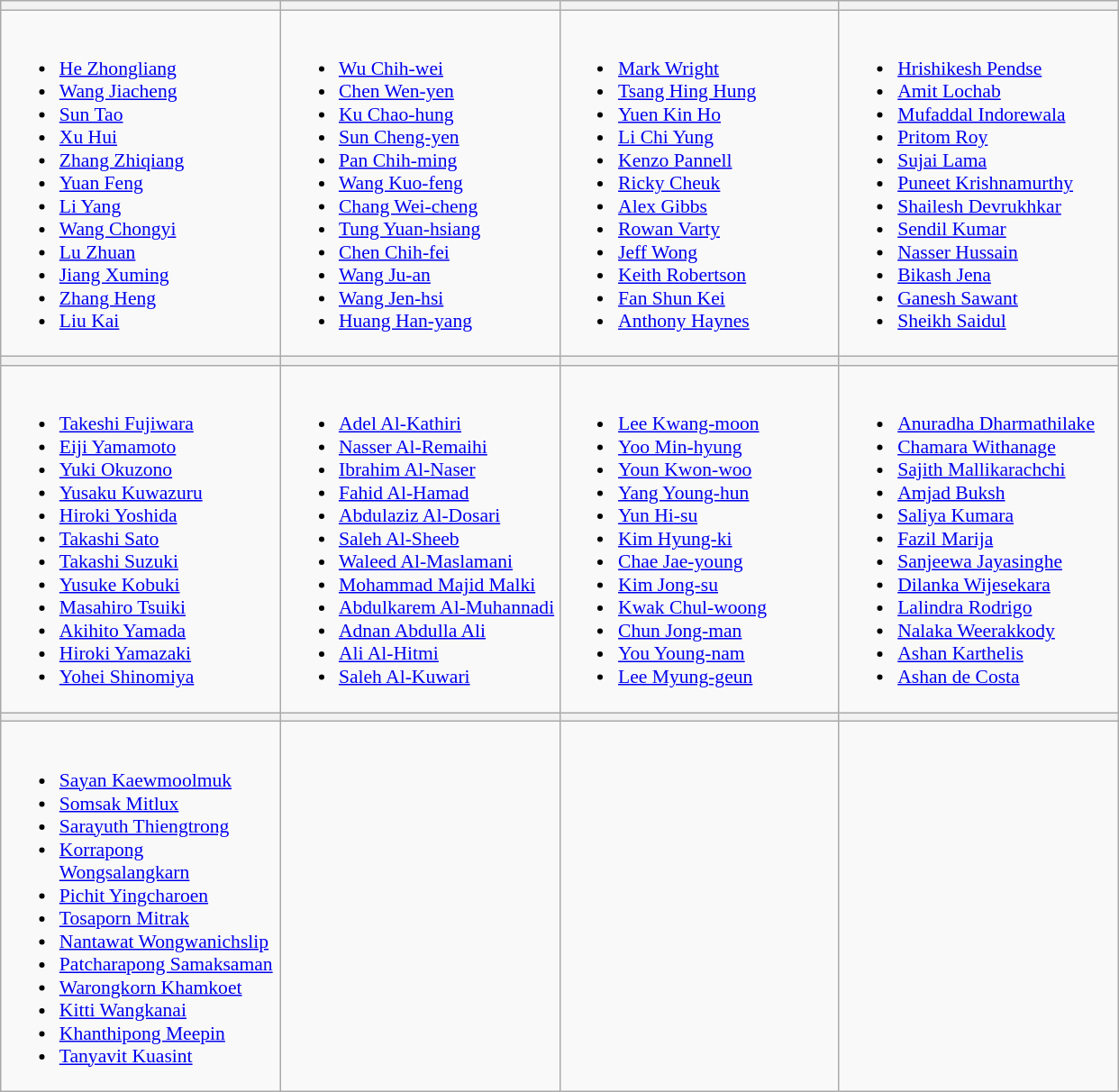<table class="wikitable" style="font-size:90%">
<tr>
<th width=200></th>
<th width=200></th>
<th width=200></th>
<th width=200></th>
</tr>
<tr>
<td valign=top><br><ul><li><a href='#'>He Zhongliang</a></li><li><a href='#'>Wang Jiacheng</a></li><li><a href='#'>Sun Tao</a></li><li><a href='#'>Xu Hui</a></li><li><a href='#'>Zhang Zhiqiang</a></li><li><a href='#'>Yuan Feng</a></li><li><a href='#'>Li Yang</a></li><li><a href='#'>Wang Chongyi</a></li><li><a href='#'>Lu Zhuan</a></li><li><a href='#'>Jiang Xuming</a></li><li><a href='#'>Zhang Heng</a></li><li><a href='#'>Liu Kai</a></li></ul></td>
<td valign=top><br><ul><li><a href='#'>Wu Chih-wei</a></li><li><a href='#'>Chen Wen-yen</a></li><li><a href='#'>Ku Chao-hung</a></li><li><a href='#'>Sun Cheng-yen</a></li><li><a href='#'>Pan Chih-ming</a></li><li><a href='#'>Wang Kuo-feng</a></li><li><a href='#'>Chang Wei-cheng</a></li><li><a href='#'>Tung Yuan-hsiang</a></li><li><a href='#'>Chen Chih-fei</a></li><li><a href='#'>Wang Ju-an</a></li><li><a href='#'>Wang Jen-hsi</a></li><li><a href='#'>Huang Han-yang</a></li></ul></td>
<td valign=top><br><ul><li><a href='#'>Mark Wright</a></li><li><a href='#'>Tsang Hing Hung</a></li><li><a href='#'>Yuen Kin Ho</a></li><li><a href='#'>Li Chi Yung</a></li><li><a href='#'>Kenzo Pannell</a></li><li><a href='#'>Ricky Cheuk</a></li><li><a href='#'>Alex Gibbs</a></li><li><a href='#'>Rowan Varty</a></li><li><a href='#'>Jeff Wong</a></li><li><a href='#'>Keith Robertson</a></li><li><a href='#'>Fan Shun Kei</a></li><li><a href='#'>Anthony Haynes</a></li></ul></td>
<td valign=top><br><ul><li><a href='#'>Hrishikesh Pendse</a></li><li><a href='#'>Amit Lochab</a></li><li><a href='#'>Mufaddal Indorewala</a></li><li><a href='#'>Pritom Roy</a></li><li><a href='#'>Sujai Lama</a></li><li><a href='#'>Puneet Krishnamurthy</a></li><li><a href='#'>Shailesh Devrukhkar</a></li><li><a href='#'>Sendil Kumar</a></li><li><a href='#'>Nasser Hussain</a></li><li><a href='#'>Bikash Jena</a></li><li><a href='#'>Ganesh Sawant</a></li><li><a href='#'>Sheikh Saidul</a></li></ul></td>
</tr>
<tr>
<th></th>
<th></th>
<th></th>
<th></th>
</tr>
<tr>
<td valign=top><br><ul><li><a href='#'>Takeshi Fujiwara</a></li><li><a href='#'>Eiji Yamamoto</a></li><li><a href='#'>Yuki Okuzono</a></li><li><a href='#'>Yusaku Kuwazuru</a></li><li><a href='#'>Hiroki Yoshida</a></li><li><a href='#'>Takashi Sato</a></li><li><a href='#'>Takashi Suzuki</a></li><li><a href='#'>Yusuke Kobuki</a></li><li><a href='#'>Masahiro Tsuiki</a></li><li><a href='#'>Akihito Yamada</a></li><li><a href='#'>Hiroki Yamazaki</a></li><li><a href='#'>Yohei Shinomiya</a></li></ul></td>
<td valign=top><br><ul><li><a href='#'>Adel Al-Kathiri</a></li><li><a href='#'>Nasser Al-Remaihi</a></li><li><a href='#'>Ibrahim Al-Naser</a></li><li><a href='#'>Fahid Al-Hamad</a></li><li><a href='#'>Abdulaziz Al-Dosari</a></li><li><a href='#'>Saleh Al-Sheeb</a></li><li><a href='#'>Waleed Al-Maslamani</a></li><li><a href='#'>Mohammad Majid Malki</a></li><li><a href='#'>Abdulkarem Al-Muhannadi</a></li><li><a href='#'>Adnan Abdulla Ali</a></li><li><a href='#'>Ali Al-Hitmi</a></li><li><a href='#'>Saleh Al-Kuwari</a></li></ul></td>
<td valign=top><br><ul><li><a href='#'>Lee Kwang-moon</a></li><li><a href='#'>Yoo Min-hyung</a></li><li><a href='#'>Youn Kwon-woo</a></li><li><a href='#'>Yang Young-hun</a></li><li><a href='#'>Yun Hi-su</a></li><li><a href='#'>Kim Hyung-ki</a></li><li><a href='#'>Chae Jae-young</a></li><li><a href='#'>Kim Jong-su</a></li><li><a href='#'>Kwak Chul-woong</a></li><li><a href='#'>Chun Jong-man</a></li><li><a href='#'>You Young-nam</a></li><li><a href='#'>Lee Myung-geun</a></li></ul></td>
<td valign=top><br><ul><li><a href='#'>Anuradha Dharmathilake</a></li><li><a href='#'>Chamara Withanage</a></li><li><a href='#'>Sajith Mallikarachchi</a></li><li><a href='#'>Amjad Buksh</a></li><li><a href='#'>Saliya Kumara</a></li><li><a href='#'>Fazil Marija</a></li><li><a href='#'>Sanjeewa Jayasinghe</a></li><li><a href='#'>Dilanka Wijesekara</a></li><li><a href='#'>Lalindra Rodrigo</a></li><li><a href='#'>Nalaka Weerakkody</a></li><li><a href='#'>Ashan Karthelis</a></li><li><a href='#'>Ashan de Costa</a></li></ul></td>
</tr>
<tr>
<th></th>
<th></th>
<th></th>
<th></th>
</tr>
<tr>
<td valign=top><br><ul><li><a href='#'>Sayan Kaewmoolmuk</a></li><li><a href='#'>Somsak Mitlux</a></li><li><a href='#'>Sarayuth Thiengtrong</a></li><li><a href='#'>Korrapong Wongsalangkarn</a></li><li><a href='#'>Pichit Yingcharoen</a></li><li><a href='#'>Tosaporn Mitrak</a></li><li><a href='#'>Nantawat Wongwanichslip</a></li><li><a href='#'>Patcharapong Samaksaman</a></li><li><a href='#'>Warongkorn Khamkoet</a></li><li><a href='#'>Kitti Wangkanai</a></li><li><a href='#'>Khanthipong Meepin</a></li><li><a href='#'>Tanyavit Kuasint</a></li></ul></td>
<td valign=top></td>
<td valign=top></td>
<td valign=top></td>
</tr>
</table>
